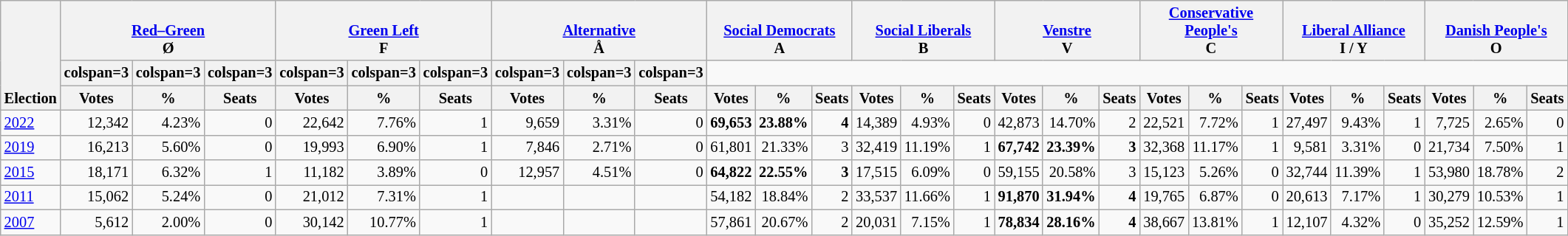<table class="wikitable" border="1" style="font-size:85%; text-align:right;">
<tr>
<th style="text-align:left;" valign=bottom rowspan=3>Election</th>
<th valign=bottom colspan=3><a href='#'>Red–Green</a><br>Ø</th>
<th valign=bottom colspan=3><a href='#'>Green Left</a><br>F</th>
<th valign=bottom colspan=3><a href='#'>Alternative</a><br>Å</th>
<th valign=bottom colspan=3><a href='#'>Social Democrats</a><br>A</th>
<th valign=bottom colspan=3><a href='#'>Social Liberals</a><br>B</th>
<th valign=bottom colspan=3><a href='#'>Venstre</a><br>V</th>
<th valign=bottom colspan=3><a href='#'>Conservative People's</a><br>C</th>
<th valign=bottom colspan=3><a href='#'>Liberal Alliance</a><br>I / Y</th>
<th valign=bottom colspan=3><a href='#'>Danish People's</a><br>O</th>
</tr>
<tr>
<th>colspan=3 </th>
<th>colspan=3 </th>
<th>colspan=3 </th>
<th>colspan=3 </th>
<th>colspan=3 </th>
<th>colspan=3 </th>
<th>colspan=3 </th>
<th>colspan=3 </th>
<th>colspan=3 </th>
</tr>
<tr>
<th>Votes</th>
<th>%</th>
<th>Seats</th>
<th>Votes</th>
<th>%</th>
<th>Seats</th>
<th>Votes</th>
<th>%</th>
<th>Seats</th>
<th>Votes</th>
<th>%</th>
<th>Seats</th>
<th>Votes</th>
<th>%</th>
<th>Seats</th>
<th>Votes</th>
<th>%</th>
<th>Seats</th>
<th>Votes</th>
<th>%</th>
<th>Seats</th>
<th>Votes</th>
<th>%</th>
<th>Seats</th>
<th>Votes</th>
<th>%</th>
<th>Seats</th>
</tr>
<tr>
<td align=left><a href='#'>2022</a></td>
<td>12,342</td>
<td>4.23%</td>
<td>0</td>
<td>22,642</td>
<td>7.76%</td>
<td>1</td>
<td>9,659</td>
<td>3.31%</td>
<td>0</td>
<td><strong>69,653</strong></td>
<td><strong>23.88%</strong></td>
<td><strong>4</strong></td>
<td>14,389</td>
<td>4.93%</td>
<td>0</td>
<td>42,873</td>
<td>14.70%</td>
<td>2</td>
<td>22,521</td>
<td>7.72%</td>
<td>1</td>
<td>27,497</td>
<td>9.43%</td>
<td>1</td>
<td>7,725</td>
<td>2.65%</td>
<td>0</td>
</tr>
<tr>
<td align=left><a href='#'>2019</a></td>
<td>16,213</td>
<td>5.60%</td>
<td>0</td>
<td>19,993</td>
<td>6.90%</td>
<td>1</td>
<td>7,846</td>
<td>2.71%</td>
<td>0</td>
<td>61,801</td>
<td>21.33%</td>
<td>3</td>
<td>32,419</td>
<td>11.19%</td>
<td>1</td>
<td><strong>67,742</strong></td>
<td><strong>23.39%</strong></td>
<td><strong>3</strong></td>
<td>32,368</td>
<td>11.17%</td>
<td>1</td>
<td>9,581</td>
<td>3.31%</td>
<td>0</td>
<td>21,734</td>
<td>7.50%</td>
<td>1</td>
</tr>
<tr>
<td align=left><a href='#'>2015</a></td>
<td>18,171</td>
<td>6.32%</td>
<td>1</td>
<td>11,182</td>
<td>3.89%</td>
<td>0</td>
<td>12,957</td>
<td>4.51%</td>
<td>0</td>
<td><strong>64,822</strong></td>
<td><strong>22.55%</strong></td>
<td><strong>3</strong></td>
<td>17,515</td>
<td>6.09%</td>
<td>0</td>
<td>59,155</td>
<td>20.58%</td>
<td>3</td>
<td>15,123</td>
<td>5.26%</td>
<td>0</td>
<td>32,744</td>
<td>11.39%</td>
<td>1</td>
<td>53,980</td>
<td>18.78%</td>
<td>2</td>
</tr>
<tr>
<td align=left><a href='#'>2011</a></td>
<td>15,062</td>
<td>5.24%</td>
<td>0</td>
<td>21,012</td>
<td>7.31%</td>
<td>1</td>
<td></td>
<td></td>
<td></td>
<td>54,182</td>
<td>18.84%</td>
<td>2</td>
<td>33,537</td>
<td>11.66%</td>
<td>1</td>
<td><strong>91,870</strong></td>
<td><strong>31.94%</strong></td>
<td><strong>4</strong></td>
<td>19,765</td>
<td>6.87%</td>
<td>0</td>
<td>20,613</td>
<td>7.17%</td>
<td>1</td>
<td>30,279</td>
<td>10.53%</td>
<td>1</td>
</tr>
<tr>
<td align=left><a href='#'>2007</a></td>
<td>5,612</td>
<td>2.00%</td>
<td>0</td>
<td>30,142</td>
<td>10.77%</td>
<td>1</td>
<td></td>
<td></td>
<td></td>
<td>57,861</td>
<td>20.67%</td>
<td>2</td>
<td>20,031</td>
<td>7.15%</td>
<td>1</td>
<td><strong>78,834</strong></td>
<td><strong>28.16%</strong></td>
<td><strong>4</strong></td>
<td>38,667</td>
<td>13.81%</td>
<td>1</td>
<td>12,107</td>
<td>4.32%</td>
<td>0</td>
<td>35,252</td>
<td>12.59%</td>
<td>1</td>
</tr>
</table>
